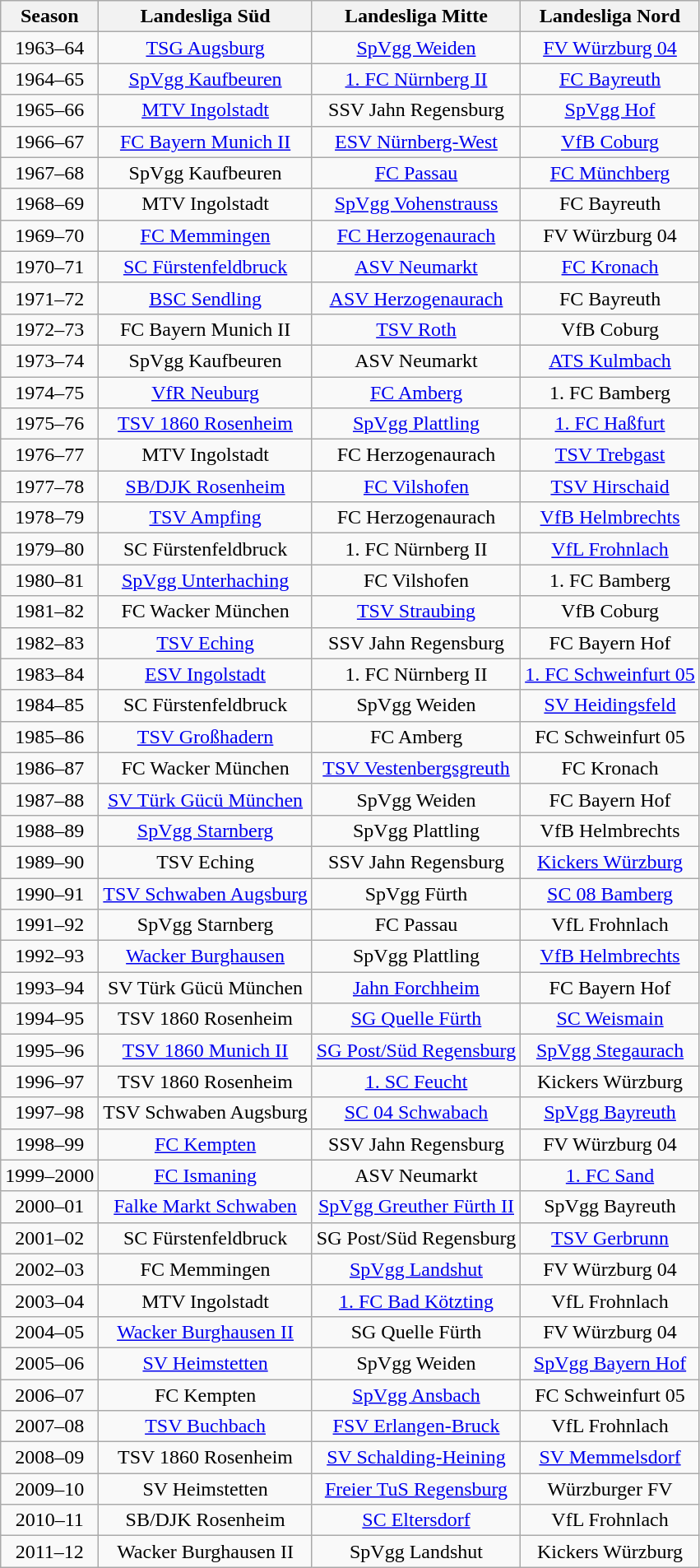<table class="wikitable">
<tr>
<th>Season</th>
<th>Landesliga Süd</th>
<th>Landesliga Mitte</th>
<th>Landesliga Nord</th>
</tr>
<tr align="center">
<td>1963–64</td>
<td><a href='#'>TSG Augsburg</a></td>
<td><a href='#'>SpVgg Weiden</a></td>
<td><a href='#'>FV Würzburg 04</a></td>
</tr>
<tr align="center">
<td>1964–65</td>
<td><a href='#'>SpVgg Kaufbeuren</a></td>
<td><a href='#'>1. FC Nürnberg II</a></td>
<td><a href='#'>FC Bayreuth</a></td>
</tr>
<tr align="center">
<td>1965–66</td>
<td><a href='#'>MTV Ingolstadt</a></td>
<td>SSV Jahn Regensburg</td>
<td><a href='#'>SpVgg Hof</a></td>
</tr>
<tr align="center">
<td>1966–67</td>
<td><a href='#'>FC Bayern Munich II</a></td>
<td><a href='#'>ESV Nürnberg-West</a></td>
<td><a href='#'>VfB Coburg</a></td>
</tr>
<tr align="center">
<td>1967–68</td>
<td>SpVgg Kaufbeuren</td>
<td><a href='#'>FC Passau</a></td>
<td><a href='#'>FC Münchberg</a></td>
</tr>
<tr align="center">
<td>1968–69</td>
<td>MTV Ingolstadt</td>
<td><a href='#'>SpVgg Vohenstrauss</a></td>
<td>FC Bayreuth</td>
</tr>
<tr align="center">
<td>1969–70</td>
<td><a href='#'>FC Memmingen</a></td>
<td><a href='#'>FC Herzogenaurach</a></td>
<td>FV Würzburg 04</td>
</tr>
<tr align="center">
<td>1970–71</td>
<td><a href='#'>SC Fürstenfeldbruck</a></td>
<td><a href='#'>ASV Neumarkt</a></td>
<td><a href='#'>FC Kronach</a></td>
</tr>
<tr align="center">
<td>1971–72</td>
<td><a href='#'>BSC Sendling</a></td>
<td><a href='#'>ASV Herzogenaurach</a></td>
<td>FC Bayreuth</td>
</tr>
<tr align="center">
<td>1972–73</td>
<td>FC Bayern Munich II</td>
<td><a href='#'>TSV Roth</a></td>
<td>VfB Coburg</td>
</tr>
<tr align="center">
<td>1973–74</td>
<td>SpVgg Kaufbeuren</td>
<td>ASV Neumarkt</td>
<td><a href='#'>ATS Kulmbach</a></td>
</tr>
<tr align="center">
<td>1974–75</td>
<td><a href='#'>VfR Neuburg</a></td>
<td><a href='#'>FC Amberg</a></td>
<td>1. FC Bamberg</td>
</tr>
<tr align="center">
<td>1975–76</td>
<td><a href='#'>TSV 1860 Rosenheim</a></td>
<td><a href='#'>SpVgg Plattling</a></td>
<td><a href='#'>1. FC Haßfurt</a></td>
</tr>
<tr align="center">
<td>1976–77</td>
<td>MTV Ingolstadt</td>
<td>FC Herzogenaurach</td>
<td><a href='#'>TSV Trebgast</a></td>
</tr>
<tr align="center">
<td>1977–78</td>
<td><a href='#'>SB/DJK Rosenheim</a></td>
<td><a href='#'>FC Vilshofen</a></td>
<td><a href='#'>TSV Hirschaid</a></td>
</tr>
<tr align="center">
<td>1978–79</td>
<td><a href='#'>TSV Ampfing</a></td>
<td>FC Herzogenaurach</td>
<td><a href='#'>VfB Helmbrechts</a></td>
</tr>
<tr align="center">
<td>1979–80</td>
<td>SC Fürstenfeldbruck</td>
<td>1. FC Nürnberg II</td>
<td><a href='#'>VfL Frohnlach</a></td>
</tr>
<tr align="center">
<td>1980–81</td>
<td><a href='#'>SpVgg Unterhaching</a></td>
<td>FC Vilshofen</td>
<td>1. FC Bamberg</td>
</tr>
<tr align="center">
<td>1981–82</td>
<td>FC Wacker München</td>
<td><a href='#'>TSV Straubing</a></td>
<td>VfB Coburg</td>
</tr>
<tr align="center">
<td>1982–83</td>
<td><a href='#'>TSV Eching</a></td>
<td>SSV Jahn Regensburg</td>
<td>FC Bayern Hof</td>
</tr>
<tr align="center">
<td>1983–84</td>
<td><a href='#'>ESV Ingolstadt</a></td>
<td>1. FC Nürnberg II</td>
<td><a href='#'>1. FC Schweinfurt 05</a></td>
</tr>
<tr align="center">
<td>1984–85</td>
<td>SC Fürstenfeldbruck</td>
<td>SpVgg Weiden</td>
<td><a href='#'>SV Heidingsfeld</a></td>
</tr>
<tr align="center">
<td>1985–86</td>
<td><a href='#'>TSV Großhadern</a></td>
<td>FC Amberg</td>
<td>FC Schweinfurt 05</td>
</tr>
<tr align="center">
<td>1986–87</td>
<td>FC Wacker München</td>
<td><a href='#'>TSV Vestenbergsgreuth</a></td>
<td>FC Kronach</td>
</tr>
<tr align="center">
<td>1987–88</td>
<td><a href='#'>SV Türk Gücü München</a></td>
<td>SpVgg Weiden</td>
<td>FC Bayern Hof</td>
</tr>
<tr align="center">
<td>1988–89</td>
<td><a href='#'>SpVgg Starnberg</a></td>
<td>SpVgg Plattling</td>
<td>VfB Helmbrechts</td>
</tr>
<tr align="center">
<td>1989–90</td>
<td>TSV Eching</td>
<td>SSV Jahn Regensburg</td>
<td><a href='#'>Kickers Würzburg</a></td>
</tr>
<tr align="center">
<td>1990–91</td>
<td><a href='#'>TSV Schwaben Augsburg</a></td>
<td>SpVgg Fürth</td>
<td><a href='#'>SC 08 Bamberg</a></td>
</tr>
<tr align="center">
<td>1991–92</td>
<td>SpVgg Starnberg</td>
<td>FC Passau</td>
<td>VfL Frohnlach</td>
</tr>
<tr align="center">
<td>1992–93</td>
<td><a href='#'>Wacker Burghausen</a></td>
<td>SpVgg Plattling</td>
<td><a href='#'>VfB Helmbrechts</a></td>
</tr>
<tr align="center">
<td>1993–94</td>
<td>SV Türk Gücü München</td>
<td><a href='#'>Jahn Forchheim</a></td>
<td>FC Bayern Hof</td>
</tr>
<tr align="center">
<td>1994–95</td>
<td>TSV 1860 Rosenheim</td>
<td><a href='#'>SG Quelle Fürth</a></td>
<td><a href='#'>SC Weismain</a></td>
</tr>
<tr align="center">
<td>1995–96</td>
<td><a href='#'>TSV 1860 Munich II</a></td>
<td><a href='#'>SG Post/Süd Regensburg</a></td>
<td><a href='#'>SpVgg Stegaurach</a></td>
</tr>
<tr align="center">
<td>1996–97</td>
<td>TSV 1860 Rosenheim</td>
<td><a href='#'>1. SC Feucht</a></td>
<td>Kickers Würzburg</td>
</tr>
<tr align="center">
<td>1997–98</td>
<td>TSV Schwaben Augsburg</td>
<td><a href='#'>SC 04 Schwabach</a></td>
<td><a href='#'>SpVgg Bayreuth</a></td>
</tr>
<tr align="center">
<td>1998–99</td>
<td><a href='#'>FC Kempten</a></td>
<td>SSV Jahn Regensburg</td>
<td>FV Würzburg 04</td>
</tr>
<tr align="center">
<td>1999–2000</td>
<td><a href='#'>FC Ismaning</a></td>
<td>ASV Neumarkt</td>
<td><a href='#'>1. FC Sand</a></td>
</tr>
<tr align="center">
<td>2000–01</td>
<td><a href='#'>Falke Markt Schwaben</a></td>
<td><a href='#'>SpVgg Greuther Fürth II</a></td>
<td>SpVgg Bayreuth</td>
</tr>
<tr align="center">
<td>2001–02</td>
<td>SC Fürstenfeldbruck</td>
<td>SG Post/Süd Regensburg</td>
<td><a href='#'>TSV Gerbrunn</a></td>
</tr>
<tr align="center">
<td>2002–03</td>
<td>FC Memmingen</td>
<td><a href='#'>SpVgg Landshut</a></td>
<td>FV Würzburg 04</td>
</tr>
<tr align="center">
<td>2003–04</td>
<td>MTV Ingolstadt</td>
<td><a href='#'>1. FC Bad Kötzting</a></td>
<td>VfL Frohnlach</td>
</tr>
<tr align="center">
<td>2004–05</td>
<td><a href='#'>Wacker Burghausen II</a></td>
<td>SG Quelle Fürth</td>
<td>FV Würzburg 04</td>
</tr>
<tr align="center">
<td>2005–06</td>
<td><a href='#'>SV Heimstetten</a></td>
<td>SpVgg Weiden</td>
<td><a href='#'>SpVgg Bayern Hof</a></td>
</tr>
<tr align="center">
<td>2006–07</td>
<td>FC Kempten</td>
<td><a href='#'>SpVgg Ansbach</a></td>
<td>FC Schweinfurt 05</td>
</tr>
<tr align="center">
<td>2007–08</td>
<td><a href='#'>TSV Buchbach</a></td>
<td><a href='#'>FSV Erlangen-Bruck</a></td>
<td>VfL Frohnlach</td>
</tr>
<tr align="center">
<td>2008–09</td>
<td>TSV 1860 Rosenheim</td>
<td><a href='#'>SV Schalding-Heining</a></td>
<td><a href='#'>SV Memmelsdorf</a></td>
</tr>
<tr align="center">
<td>2009–10</td>
<td>SV Heimstetten</td>
<td><a href='#'>Freier TuS Regensburg</a></td>
<td>Würzburger FV</td>
</tr>
<tr align="center">
<td>2010–11</td>
<td>SB/DJK Rosenheim</td>
<td><a href='#'>SC Eltersdorf</a></td>
<td>VfL Frohnlach</td>
</tr>
<tr align="center">
<td>2011–12</td>
<td>Wacker Burghausen II</td>
<td>SpVgg Landshut</td>
<td>Kickers Würzburg</td>
</tr>
</table>
